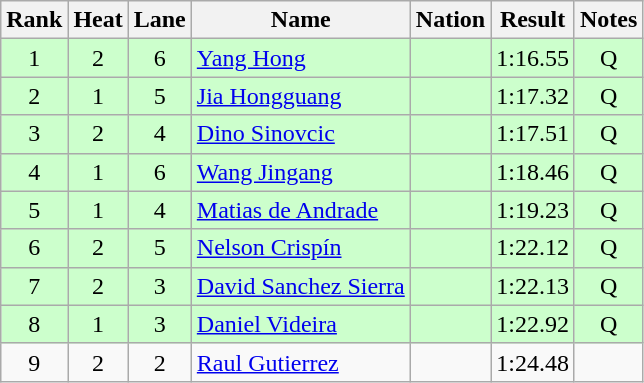<table class="wikitable sortable" style="text-align:center">
<tr>
<th>Rank</th>
<th>Heat</th>
<th>Lane</th>
<th>Name</th>
<th>Nation</th>
<th>Result</th>
<th>Notes</th>
</tr>
<tr bgcolor=ccffcc>
<td>1</td>
<td>2</td>
<td>6</td>
<td align=left><a href='#'>Yang Hong</a></td>
<td align=left></td>
<td>1:16.55</td>
<td>Q</td>
</tr>
<tr bgcolor=ccffcc>
<td>2</td>
<td>1</td>
<td>5</td>
<td align=left><a href='#'>Jia Hongguang</a></td>
<td align=left></td>
<td>1:17.32</td>
<td>Q</td>
</tr>
<tr bgcolor=ccffcc>
<td>3</td>
<td>2</td>
<td>4</td>
<td align=left><a href='#'>Dino Sinovcic</a></td>
<td align=left></td>
<td>1:17.51</td>
<td>Q</td>
</tr>
<tr bgcolor=ccffcc>
<td>4</td>
<td>1</td>
<td>6</td>
<td align=left><a href='#'>Wang Jingang</a></td>
<td align=left></td>
<td>1:18.46</td>
<td>Q</td>
</tr>
<tr bgcolor=ccffcc>
<td>5</td>
<td>1</td>
<td>4</td>
<td align=left><a href='#'>Matias de Andrade</a></td>
<td align=left></td>
<td>1:19.23</td>
<td>Q</td>
</tr>
<tr bgcolor=ccffcc>
<td>6</td>
<td>2</td>
<td>5</td>
<td align=left><a href='#'>Nelson  Crispín</a></td>
<td align=left></td>
<td>1:22.12</td>
<td>Q</td>
</tr>
<tr bgcolor=ccffcc>
<td>7</td>
<td>2</td>
<td>3</td>
<td align=left><a href='#'>David  Sanchez Sierra</a></td>
<td align=left></td>
<td>1:22.13</td>
<td>Q</td>
</tr>
<tr bgcolor=ccffcc>
<td>8</td>
<td>1</td>
<td>3</td>
<td align=left><a href='#'>Daniel Videira</a></td>
<td align=left></td>
<td>1:22.92</td>
<td>Q</td>
</tr>
<tr>
<td>9</td>
<td>2</td>
<td>2</td>
<td align=left><a href='#'>Raul Gutierrez</a></td>
<td align=left></td>
<td>1:24.48</td>
<td></td>
</tr>
</table>
